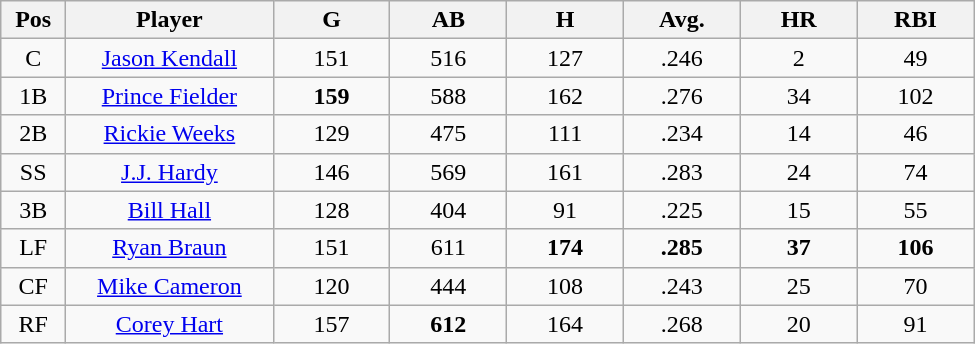<table class= "wikitable sortable">
<tr>
<th bgcolor="#DDDDFF" width="5%">Pos</th>
<th bgcolor="#DDDDFF" width="16%">Player</th>
<th bgcolor="#DDDDFF" width="9%">G</th>
<th bgcolor="#DDDDFF" width="9%">AB</th>
<th bgcolor="#DDDDFF" width="9%">H</th>
<th bgcolor="#DDDDFF" width="9%">Avg.</th>
<th bgcolor="#DDDDFF" width="9%">HR</th>
<th bgcolor="#DDDDFF" width="9%">RBI</th>
</tr>
<tr align=center>
<td>C</td>
<td><a href='#'>Jason Kendall</a></td>
<td>151</td>
<td>516</td>
<td>127</td>
<td>.246</td>
<td>2</td>
<td>49</td>
</tr>
<tr align=center>
<td>1B</td>
<td><a href='#'>Prince Fielder</a></td>
<td><strong>159</strong></td>
<td>588</td>
<td>162</td>
<td>.276</td>
<td>34</td>
<td>102</td>
</tr>
<tr align=center>
<td>2B</td>
<td><a href='#'>Rickie Weeks</a></td>
<td>129</td>
<td>475</td>
<td>111</td>
<td>.234</td>
<td>14</td>
<td>46</td>
</tr>
<tr align=center>
<td>SS</td>
<td><a href='#'>J.J. Hardy</a></td>
<td>146</td>
<td>569</td>
<td>161</td>
<td>.283</td>
<td>24</td>
<td>74</td>
</tr>
<tr align=center>
<td>3B</td>
<td><a href='#'>Bill Hall</a></td>
<td>128</td>
<td>404</td>
<td>91</td>
<td>.225</td>
<td>15</td>
<td>55</td>
</tr>
<tr align=center>
<td>LF</td>
<td><a href='#'>Ryan Braun</a></td>
<td>151</td>
<td>611</td>
<td><strong>174</strong></td>
<td><strong>.285</strong></td>
<td><strong>37</strong></td>
<td><strong>106</strong></td>
</tr>
<tr align=center>
<td>CF</td>
<td><a href='#'>Mike Cameron</a></td>
<td>120</td>
<td>444</td>
<td>108</td>
<td>.243</td>
<td>25</td>
<td>70</td>
</tr>
<tr align=center>
<td>RF</td>
<td><a href='#'>Corey Hart</a></td>
<td>157</td>
<td><strong>612</strong></td>
<td>164</td>
<td>.268</td>
<td>20</td>
<td>91</td>
</tr>
</table>
